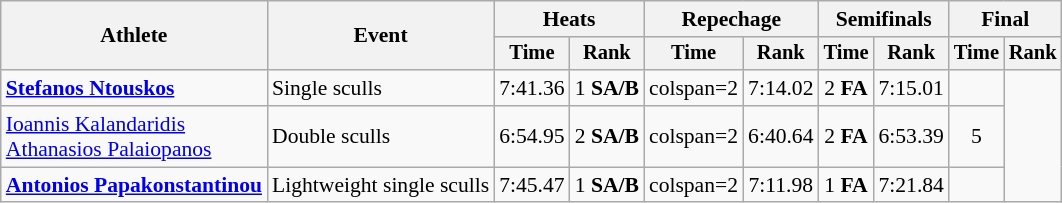<table class="wikitable" style="font-size:90%">
<tr>
<th rowspan="2">Athlete</th>
<th rowspan="2">Event</th>
<th colspan="2">Heats</th>
<th colspan="2">Repechage</th>
<th colspan="2">Semifinals</th>
<th colspan="2">Final</th>
</tr>
<tr style="font-size:95%">
<th>Time</th>
<th>Rank</th>
<th>Time</th>
<th>Rank</th>
<th>Time</th>
<th>Rank</th>
<th>Time</th>
<th>Rank</th>
</tr>
<tr align=center>
<td align=left><strong><a href='#'>Stefanos Ntouskos</a></strong></td>
<td align=left>Single sculls</td>
<td>7:41.36</td>
<td>1 <strong>SA/B</strong></td>
<td>colspan=2</td>
<td>7:14.02</td>
<td>2 <strong>FA</strong></td>
<td>7:15.01</td>
<td></td>
</tr>
<tr align=center>
<td align=left><a href='#'>Ioannis Kalandaridis</a><br><a href='#'>Athanasios Palaiopanos</a></td>
<td align=left>Double sculls</td>
<td>6:54.95</td>
<td>2 <strong>SA/B</strong></td>
<td>colspan=2</td>
<td>6:40.64</td>
<td>2 <strong>FA</strong></td>
<td>6:53.39</td>
<td>5</td>
</tr>
<tr align=center>
<td align=left><strong><a href='#'>Antonios Papakonstantinou</a></strong></td>
<td align=left>Lightweight single sculls</td>
<td>7:45.47</td>
<td>1 <strong>SA/B</strong></td>
<td>colspan=2</td>
<td>7:11.98</td>
<td>1 <strong>FA</strong></td>
<td>7:21.84</td>
<td></td>
</tr>
</table>
